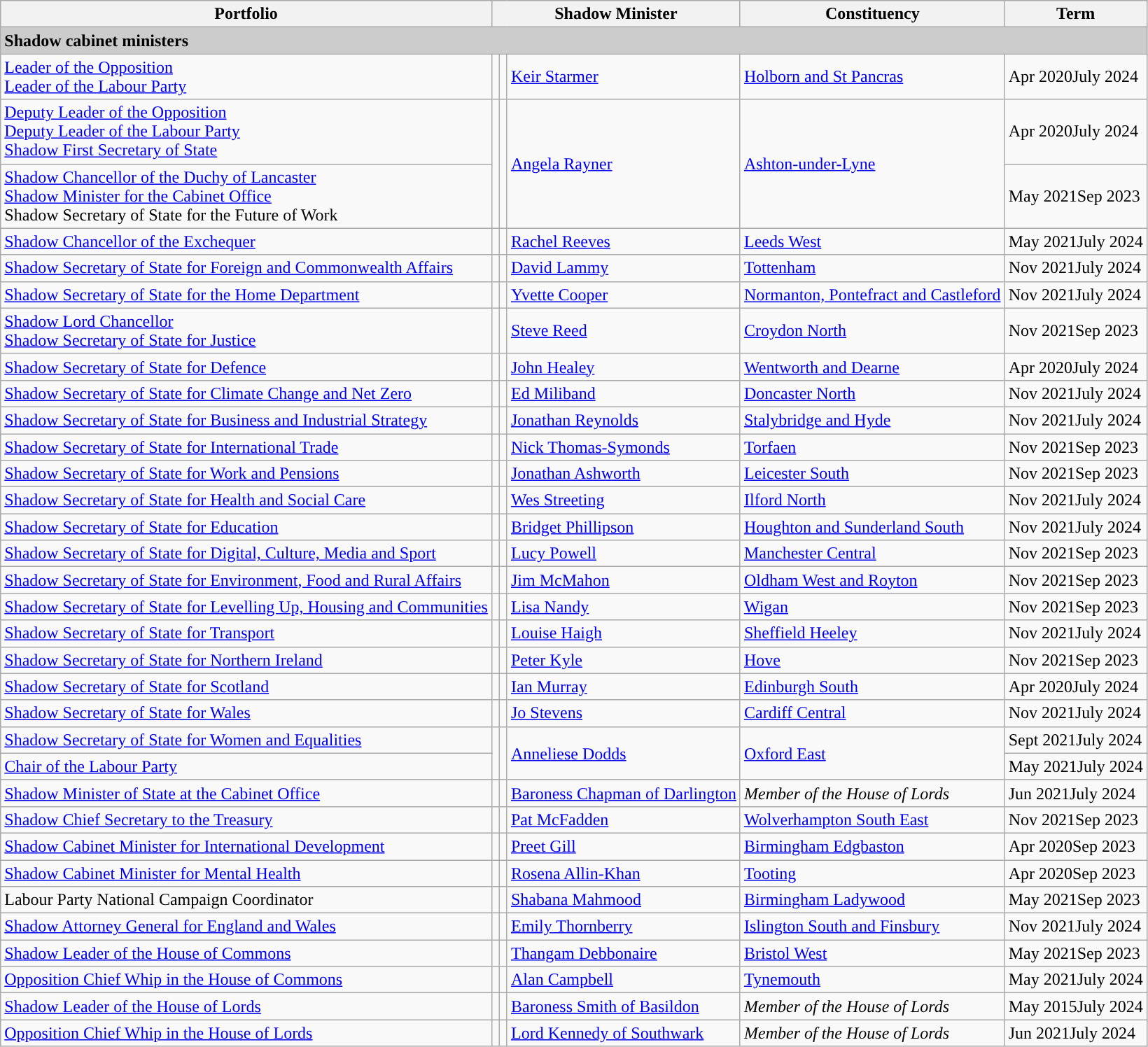<table class="wikitable"/>
<tr>
<th colspan="1">Portfolio</th>
<th colspan="3">Shadow Minister</th>
<th colspan="1">Constituency</th>
<th colspan="1">Term</th>
</tr>
<tr>
<td style="background:#ccc;" colspan="6"><strong>Shadow cabinet ministers</strong></td>
</tr>
<tr>
<td><a href='#'>Leader of the Opposition</a><br><a href='#'>Leader of the Labour Party</a></td>
<td style="background: "></td>
<td></td>
<td><a href='#'>Keir Starmer</a></td>
<td><a href='#'>Holborn and St Pancras</a></td>
<td>Apr 2020July 2024</td>
</tr>
<tr>
<td><a href='#'>Deputy Leader of the Opposition</a><br><a href='#'>Deputy Leader of the Labour Party</a><br><a href='#'>Shadow First Secretary of State</a></td>
<td rowspan="2" style="background: "></td>
<td rowspan="2"></td>
<td rowspan="2"><a href='#'>Angela Rayner</a></td>
<td rowspan="2"><a href='#'>Ashton-under-Lyne</a></td>
<td>Apr 2020July 2024</td>
</tr>
<tr>
<td><a href='#'>Shadow Chancellor of the Duchy of Lancaster</a><br><a href='#'>Shadow Minister for the Cabinet Office</a><br>Shadow Secretary of State for the Future of Work<br></td>
<td>May 2021Sep 2023</td>
</tr>
<tr>
<td><a href='#'>Shadow Chancellor of the Exchequer</a></td>
<td style="background: "></td>
<td></td>
<td><a href='#'>Rachel Reeves</a></td>
<td><a href='#'>Leeds West</a></td>
<td>May 2021July 2024</td>
</tr>
<tr>
<td><a href='#'>Shadow Secretary of State for Foreign and Commonwealth Affairs</a></td>
<td style="background: "></td>
<td></td>
<td><a href='#'>David Lammy</a></td>
<td><a href='#'>Tottenham</a></td>
<td>Nov 2021July 2024</td>
</tr>
<tr>
<td><a href='#'>Shadow Secretary of State for the Home Department</a></td>
<td style="background: "></td>
<td></td>
<td><a href='#'>Yvette Cooper</a></td>
<td><a href='#'>Normanton, Pontefract and Castleford</a></td>
<td>Nov 2021July 2024</td>
</tr>
<tr>
<td><a href='#'>Shadow Lord Chancellor</a><br><a href='#'>Shadow Secretary of State for Justice</a></td>
<td style="background: "></td>
<td></td>
<td><a href='#'>Steve Reed</a></td>
<td><a href='#'>Croydon North</a></td>
<td>Nov 2021Sep 2023</td>
</tr>
<tr>
<td><a href='#'>Shadow Secretary of State for Defence</a></td>
<td style="background: "></td>
<td></td>
<td><a href='#'>John Healey</a></td>
<td><a href='#'>Wentworth and Dearne</a></td>
<td>Apr 2020July 2024</td>
</tr>
<tr>
<td><a href='#'>Shadow Secretary of State for Climate Change and Net Zero</a></td>
<td style="background: "></td>
<td></td>
<td><a href='#'>Ed Miliband</a></td>
<td><a href='#'>Doncaster North</a></td>
<td>Nov 2021July 2024</td>
</tr>
<tr>
<td><a href='#'>Shadow Secretary of State for Business and Industrial Strategy</a></td>
<td style="background: "></td>
<td></td>
<td><a href='#'>Jonathan Reynolds</a></td>
<td><a href='#'>Stalybridge and Hyde</a></td>
<td>Nov 2021July 2024</td>
</tr>
<tr>
<td><a href='#'>Shadow Secretary of State for International Trade</a></td>
<td style="background: "></td>
<td></td>
<td><a href='#'>Nick Thomas-Symonds</a></td>
<td><a href='#'>Torfaen</a></td>
<td>Nov 2021Sep 2023</td>
</tr>
<tr>
<td><a href='#'>Shadow Secretary of State for Work and Pensions</a></td>
<td style="background: "></td>
<td></td>
<td><a href='#'>Jonathan Ashworth</a></td>
<td><a href='#'>Leicester South</a></td>
<td>Nov 2021Sep 2023</td>
</tr>
<tr>
<td><a href='#'>Shadow Secretary of State for Health and Social Care</a></td>
<td style="background: "></td>
<td></td>
<td><a href='#'>Wes Streeting</a></td>
<td><a href='#'>Ilford North</a></td>
<td>Nov 2021July 2024</td>
</tr>
<tr>
<td><a href='#'>Shadow Secretary of State for Education</a></td>
<td style="background: "></td>
<td></td>
<td><a href='#'>Bridget Phillipson</a></td>
<td><a href='#'>Houghton and Sunderland South</a></td>
<td>Nov 2021July 2024</td>
</tr>
<tr>
<td><a href='#'>Shadow Secretary of State for Digital, Culture, Media and Sport</a></td>
<td style="background: "></td>
<td></td>
<td><a href='#'>Lucy Powell</a></td>
<td><a href='#'>Manchester Central</a></td>
<td>Nov 2021Sep 2023</td>
</tr>
<tr>
<td><a href='#'>Shadow Secretary of State for Environment, Food and Rural Affairs</a></td>
<td style="background: "></td>
<td></td>
<td><a href='#'>Jim McMahon</a></td>
<td><a href='#'>Oldham West and Royton</a></td>
<td>Nov 2021Sep 2023</td>
</tr>
<tr>
<td><a href='#'>Shadow Secretary of State for Levelling Up, Housing and Communities</a></td>
<td style="background: "></td>
<td></td>
<td><a href='#'>Lisa Nandy</a></td>
<td><a href='#'>Wigan</a></td>
<td>Nov 2021Sep 2023</td>
</tr>
<tr>
<td><a href='#'>Shadow Secretary of State for Transport</a></td>
<td style="background: "></td>
<td></td>
<td><a href='#'>Louise Haigh</a></td>
<td><a href='#'>Sheffield Heeley</a></td>
<td>Nov 2021July 2024</td>
</tr>
<tr>
<td><a href='#'>Shadow Secretary of State for Northern Ireland</a></td>
<td style="background: "></td>
<td></td>
<td><a href='#'>Peter Kyle</a></td>
<td><a href='#'>Hove</a></td>
<td>Nov 2021Sep 2023</td>
</tr>
<tr>
<td><a href='#'>Shadow Secretary of State for Scotland</a></td>
<td style="background: "></td>
<td></td>
<td><a href='#'>Ian Murray</a></td>
<td><a href='#'>Edinburgh South</a></td>
<td>Apr 2020July 2024</td>
</tr>
<tr>
<td><a href='#'>Shadow Secretary of State for Wales</a></td>
<td style="background: "></td>
<td></td>
<td><a href='#'>Jo Stevens</a></td>
<td><a href='#'>Cardiff Central</a></td>
<td>Nov 2021July 2024</td>
</tr>
<tr>
<td><a href='#'>Shadow Secretary of State for Women and Equalities</a></td>
<td rowspan="2" style="background: "></td>
<td rowspan="2"></td>
<td rowspan="2"><a href='#'>Anneliese Dodds</a></td>
<td rowspan="2"><a href='#'>Oxford East</a></td>
<td>Sept 2021July 2024</td>
</tr>
<tr>
<td><a href='#'>Chair of the Labour Party</a></td>
<td>May 2021July 2024</td>
</tr>
<tr>
<td><a href='#'>Shadow Minister of State at the Cabinet Office</a></td>
<td style="background: "></td>
<td></td>
<td><a href='#'>Baroness Chapman of Darlington</a></td>
<td><em>Member of the House of Lords</em></td>
<td>Jun 2021July 2024</td>
</tr>
<tr>
<td><a href='#'>Shadow Chief Secretary to the Treasury</a></td>
<td style="background: "></td>
<td></td>
<td><a href='#'>Pat McFadden</a></td>
<td><a href='#'>Wolverhampton South East</a></td>
<td>Nov 2021Sep 2023</td>
</tr>
<tr>
<td><a href='#'>Shadow Cabinet Minister for International Development</a></td>
<td style="background: "></td>
<td></td>
<td><a href='#'>Preet Gill</a></td>
<td><a href='#'>Birmingham Edgbaston</a></td>
<td>Apr 2020Sep 2023</td>
</tr>
<tr>
<td><a href='#'>Shadow Cabinet Minister for Mental Health</a></td>
<td style="background: "></td>
<td></td>
<td><a href='#'>Rosena Allin-Khan</a></td>
<td><a href='#'>Tooting</a></td>
<td>Apr 2020Sep 2023</td>
</tr>
<tr>
<td>Labour Party National Campaign Coordinator</td>
<td style="background: "></td>
<td></td>
<td><a href='#'>Shabana Mahmood</a></td>
<td><a href='#'>Birmingham Ladywood</a></td>
<td>May 2021Sep 2023</td>
</tr>
<tr>
<td><a href='#'>Shadow Attorney General for England and Wales</a></td>
<td style="background: "></td>
<td></td>
<td><a href='#'>Emily Thornberry</a></td>
<td><a href='#'>Islington South and Finsbury</a></td>
<td>Nov 2021July 2024</td>
</tr>
<tr>
<td><a href='#'>Shadow Leader of the House of Commons</a></td>
<td style="background: "></td>
<td></td>
<td><a href='#'>Thangam Debbonaire</a></td>
<td><a href='#'>Bristol West</a></td>
<td>May 2021Sep 2023</td>
</tr>
<tr>
<td><a href='#'>Opposition Chief Whip in the House of Commons</a></td>
<td style="background: "></td>
<td></td>
<td><a href='#'>Alan Campbell</a></td>
<td><a href='#'>Tynemouth</a></td>
<td>May 2021July 2024</td>
</tr>
<tr>
<td><a href='#'>Shadow Leader of the House of Lords</a></td>
<td style="background: "></td>
<td></td>
<td><a href='#'>Baroness Smith of Basildon</a></td>
<td><em>Member of the House of Lords</em></td>
<td>May 2015July 2024</td>
</tr>
<tr>
<td><a href='#'>Opposition Chief Whip in the House of Lords</a></td>
<td style="background: "></td>
<td></td>
<td><a href='#'>Lord Kennedy of Southwark</a></td>
<td><em>Member of the House of Lords</em></td>
<td>Jun 2021July 2024</td>
</tr>
</table>
